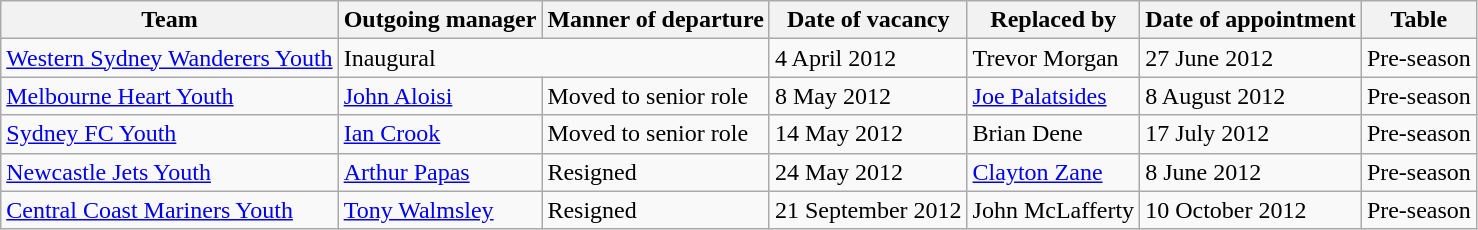<table class="wikitable sortable">
<tr>
<th>Team<br></th>
<th>Outgoing manager<br></th>
<th>Manner of departure<br></th>
<th>Date of vacancy<br></th>
<th>Replaced by<br></th>
<th>Date of appointment<br></th>
<th>Table<br></th>
</tr>
<tr>
<td><a href='#'>Western Sydney Wanderers Youth</a></td>
<td align=center; colspan=2>Inaugural</td>
<td>4 April 2012</td>
<td>Trevor Morgan</td>
<td>27 June 2012</td>
<td>Pre-season</td>
</tr>
<tr>
<td><a href='#'>Melbourne Heart Youth</a></td>
<td><a href='#'>John Aloisi</a></td>
<td>Moved to senior role</td>
<td>8 May 2012</td>
<td><a href='#'>Joe Palatsides</a></td>
<td>8 August 2012</td>
<td>Pre-season</td>
</tr>
<tr>
<td><a href='#'>Sydney FC Youth</a></td>
<td><a href='#'>Ian Crook</a></td>
<td>Moved to senior role</td>
<td>14 May 2012</td>
<td>Brian Dene</td>
<td>17 July 2012</td>
<td>Pre-season</td>
</tr>
<tr>
<td><a href='#'>Newcastle Jets Youth</a></td>
<td><a href='#'>Arthur Papas</a></td>
<td>Resigned</td>
<td>24 May 2012</td>
<td><a href='#'>Clayton Zane</a></td>
<td>8 June 2012</td>
<td>Pre-season</td>
</tr>
<tr>
<td><a href='#'>Central Coast Mariners Youth</a></td>
<td><a href='#'>Tony Walmsley</a></td>
<td>Resigned</td>
<td>21 September 2012</td>
<td>John McLafferty</td>
<td>10 October 2012</td>
<td>Pre-season</td>
</tr>
</table>
